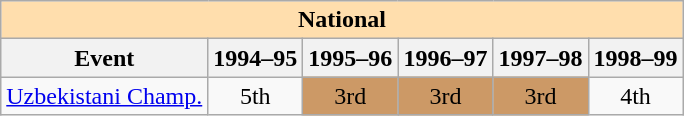<table class="wikitable" style="text-align:center">
<tr>
<th style="background-color: #ffdead; " colspan=6 align=center>National</th>
</tr>
<tr>
<th>Event</th>
<th>1994–95</th>
<th>1995–96</th>
<th>1996–97</th>
<th>1997–98</th>
<th>1998–99</th>
</tr>
<tr>
<td align=left><a href='#'>Uzbekistani Champ.</a></td>
<td>5th</td>
<td bgcolor=cc9966>3rd</td>
<td bgcolor=cc9966>3rd</td>
<td bgcolor=cc9966>3rd</td>
<td>4th</td>
</tr>
</table>
